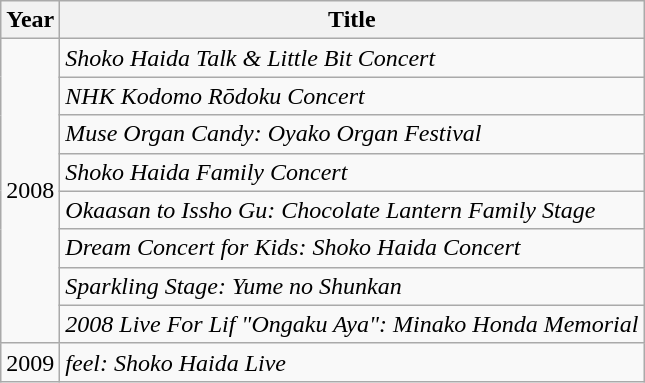<table class="wikitable">
<tr>
<th>Year</th>
<th>Title</th>
</tr>
<tr>
<td rowspan="8">2008</td>
<td><em>Shoko Haida Talk & Little Bit Concert</em></td>
</tr>
<tr>
<td><em>NHK Kodomo Rōdoku Concert</em></td>
</tr>
<tr>
<td><em>Muse Organ Candy: Oyako Organ Festival</em></td>
</tr>
<tr>
<td><em>Shoko Haida Family Concert</em></td>
</tr>
<tr>
<td><em>Okaasan to Issho Gu: Chocolate Lantern Family Stage</em></td>
</tr>
<tr>
<td><em>Dream Concert for Kids: Shoko Haida Concert</em></td>
</tr>
<tr>
<td><em>Sparkling Stage: Yume no Shunkan</em></td>
</tr>
<tr>
<td><em>2008 Live For Lif "Ongaku Aya": Minako Honda Memorial</em></td>
</tr>
<tr>
<td>2009</td>
<td><em>feel: Shoko Haida Live</em></td>
</tr>
</table>
